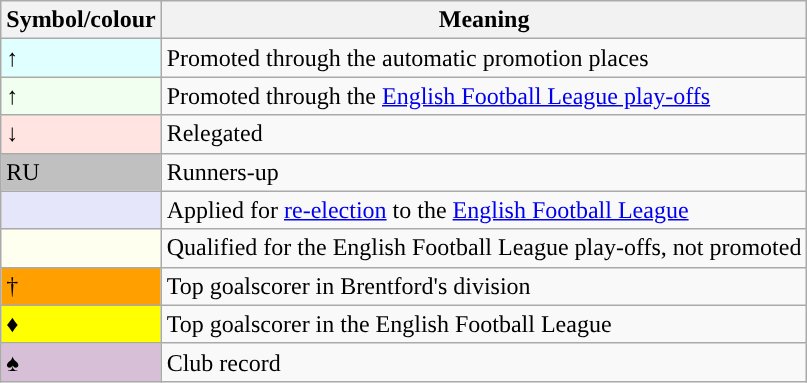<table Class="wikitable">
<tr>
<th>Symbol/colour</th>
<th>Meaning</th>
</tr>
<tr>
<td style="background:LightCyan">↑</td>
<td>Promoted through the automatic promotion places</td>
</tr>
<tr>
<td style="background:Honeydew">↑</td>
<td>Promoted through the <a href='#'>English Football League play-offs</a></td>
</tr>
<tr>
<td style="background:MistyRose">↓</td>
<td>Relegated</td>
</tr>
<tr>
<td style="background:Silver">RU</td>
<td>Runners-up</td>
</tr>
<tr>
<td style="background:Lavender"></td>
<td>Applied for <a href='#'>re-election</a> to the <a href='#'>English Football League</a></td>
</tr>
<tr>
<td style="background:Ivory"></td>
<td>Qualified for the English Football League play-offs, not promoted</td>
</tr>
<tr>
<td style="background:#ffa000;">†</td>
<td>Top goalscorer in Brentford's division</td>
</tr>
<tr>
<td style="background:Yellow">♦</td>
<td>Top goalscorer in the English Football League</td>
</tr>
<tr>
<td style="background:thistle;">♠</td>
<td>Club record</td>
</tr>
</table>
